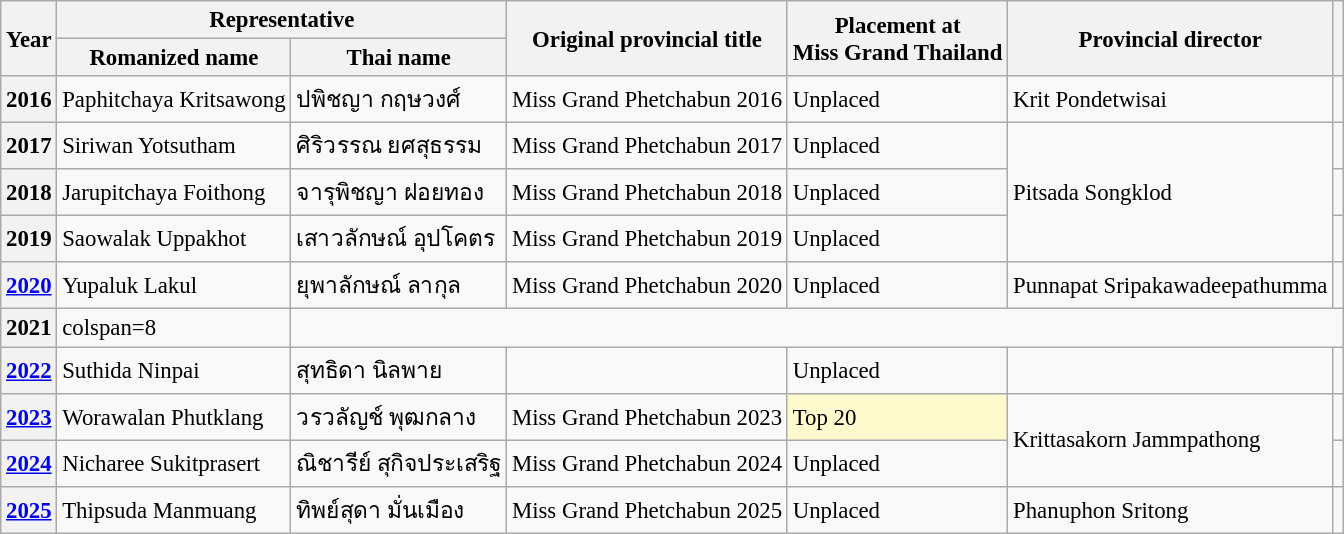<table class="wikitable defaultcenter col2left col3left col6left" style="font-size:95%;">
<tr>
<th rowspan=2>Year</th>
<th colspan=2>Representative</th>
<th rowspan=2>Original provincial title</th>
<th rowspan=2>Placement at<br>Miss Grand Thailand</th>
<th rowspan=2>Provincial director</th>
<th rowspan=2></th>
</tr>
<tr>
<th>Romanized name</th>
<th>Thai name</th>
</tr>
<tr>
<th>2016</th>
<td>Paphitchaya Kritsawong</td>
<td>ปพิชญา กฤษวงศ์</td>
<td>Miss Grand Phetchabun 2016</td>
<td>Unplaced</td>
<td>Krit Pondetwisai</td>
<td></td>
</tr>
<tr>
<th>2017</th>
<td>Siriwan Yotsutham</td>
<td>ศิริวรรณ ยศสุธรรม</td>
<td>Miss Grand Phetchabun 2017</td>
<td>Unplaced</td>
<td rowspan=3>Pitsada Songklod</td>
<td></td>
</tr>
<tr>
<th>2018</th>
<td>Jarupitchaya Foithong</td>
<td>จารุพิชญา ฝอยทอง</td>
<td>Miss Grand Phetchabun 2018</td>
<td>Unplaced</td>
<td></td>
</tr>
<tr>
<th>2019</th>
<td>Saowalak Uppakhot</td>
<td>เสาวลักษณ์ อุปโคตร</td>
<td>Miss Grand Phetchabun 2019</td>
<td>Unplaced</td>
<td></td>
</tr>
<tr>
<th><a href='#'>2020</a></th>
<td>Yupaluk Lakul</td>
<td>ยุพาลักษณ์ ลากุล</td>
<td>Miss Grand Phetchabun 2020</td>
<td>Unplaced</td>
<td>Punnapat Sripakawadeepathumma</td>
<td></td>
</tr>
<tr>
<th>2021</th>
<td>colspan=8 </td>
</tr>
<tr>
<th><a href='#'>2022</a></th>
<td>Suthida Ninpai</td>
<td>สุทธิดา นิลพาย</td>
<td></td>
<td>Unplaced</td>
<td></td>
<td></td>
</tr>
<tr>
<th><a href='#'>2023</a></th>
<td>Worawalan Phutklang</td>
<td>วรวลัญช์ พุฒกลาง</td>
<td>Miss Grand Phetchabun 2023</td>
<td bgcolor=#FFFACD>Top 20</td>
<td rowspan=2>Krittasakorn Jammpathong</td>
<td></td>
</tr>
<tr>
<th><a href='#'>2024</a></th>
<td>Nicharee Sukitprasert</td>
<td>ณิชารีย์ สุกิจประเสริฐ</td>
<td>Miss Grand Phetchabun 2024</td>
<td>Unplaced</td>
<td></td>
</tr>
<tr>
<th><a href='#'>2025</a></th>
<td>Thipsuda Manmuang</td>
<td>ทิพย์สุดา มั่นเมือง</td>
<td>Miss Grand Phetchabun 2025</td>
<td>Unplaced</td>
<td>Phanuphon Sritong</td>
<td></td>
</tr>
</table>
